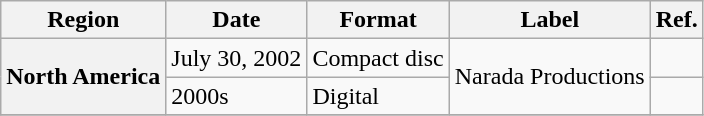<table class="wikitable plainrowheaders">
<tr>
<th scope="col">Region</th>
<th scope="col">Date</th>
<th scope="col">Format</th>
<th scope="col">Label</th>
<th scope="col">Ref.</th>
</tr>
<tr>
<th scope="row" rowspan="2">North America</th>
<td>July 30, 2002</td>
<td>Compact disc</td>
<td rowspan="2">Narada Productions</td>
<td></td>
</tr>
<tr>
<td>2000s</td>
<td>Digital</td>
<td></td>
</tr>
<tr>
</tr>
</table>
